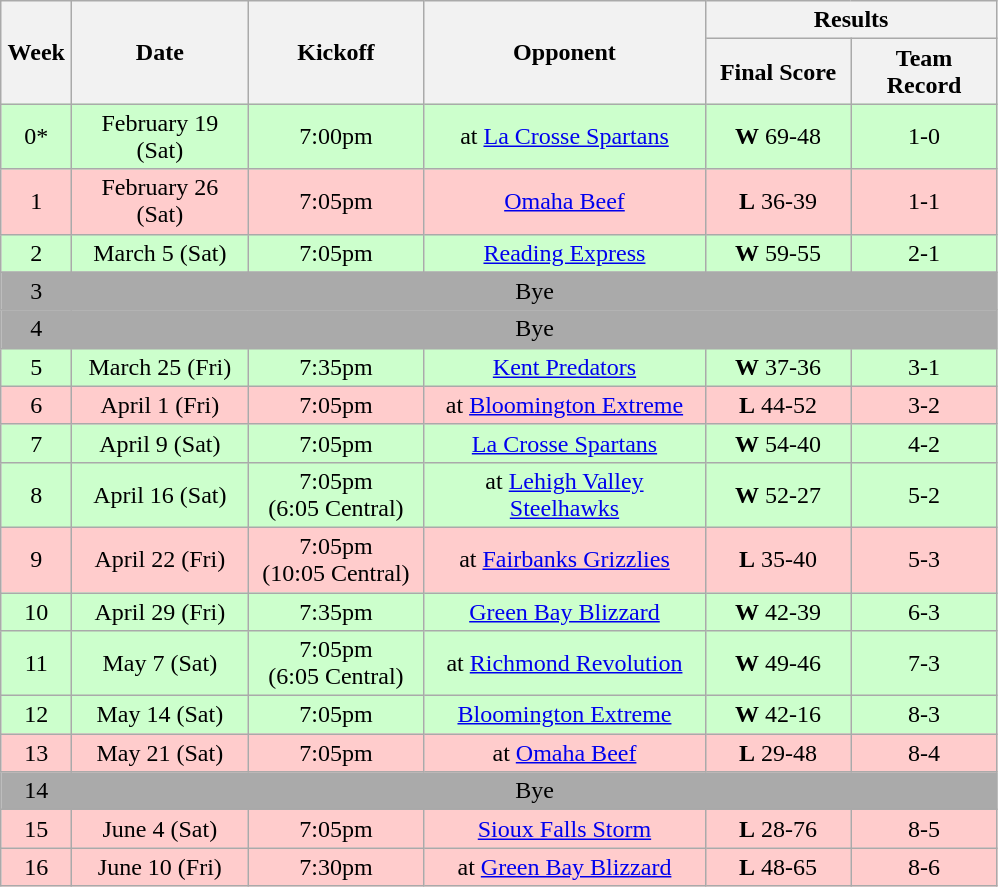<table class="wikitable">
<tr>
<th rowspan="2" width="40">Week</th>
<th rowspan="2" width="110">Date</th>
<th rowspan="2" width="110">Kickoff</th>
<th rowspan="2" width="180">Opponent</th>
<th colspan="2" width="180">Results</th>
</tr>
<tr>
<th width="90">Final Score</th>
<th width="90">Team Record</th>
</tr>
<tr align="center" bgcolor="#CCFFCC">
<td align="center">0*</td>
<td align="center">February 19 (Sat)</td>
<td align="center">7:00pm</td>
<td align="center">at <a href='#'>La Crosse Spartans</a></td>
<td align="center"><strong>W</strong> 69-48</td>
<td align="center">1-0</td>
</tr>
<tr align="center" bgcolor="#FFCCCC">
<td align="center">1</td>
<td align="center">February 26 (Sat)</td>
<td align="center">7:05pm</td>
<td align="center"><a href='#'>Omaha Beef</a></td>
<td align="center"><strong>L</strong> 36-39</td>
<td align="center">1-1</td>
</tr>
<tr align="center" bgcolor="#CCFFCC">
<td align="center">2</td>
<td align="center">March 5 (Sat)</td>
<td align="center">7:05pm</td>
<td align="center"><a href='#'>Reading Express</a></td>
<td align="center"><strong>W</strong> 59-55</td>
<td align="center">2-1</td>
</tr>
<tr align="center" bgcolor="#AAAAAA">
<td align="center">3</td>
<td colSpan=5 align="center">Bye</td>
</tr>
<tr align="center" bgcolor="#AAAAAA">
<td align="center">4</td>
<td colSpan=5 align="center">Bye</td>
</tr>
<tr align="center" bgcolor="#CCFFCC">
<td align="center">5</td>
<td align="center">March 25 (Fri)</td>
<td align="center">7:35pm</td>
<td align="center"><a href='#'>Kent Predators</a></td>
<td align="center"><strong>W</strong> 37-36</td>
<td align="center">3-1</td>
</tr>
<tr align="center" bgcolor="#FFCCCC">
<td align="center">6</td>
<td align="center">April 1 (Fri)</td>
<td align="center">7:05pm</td>
<td align="center">at <a href='#'>Bloomington Extreme</a></td>
<td align="center"><strong>L</strong> 44-52</td>
<td align="center">3-2</td>
</tr>
<tr align="center" bgcolor="#CCFFCC">
<td align="center">7</td>
<td align="center">April 9 (Sat)</td>
<td align="center">7:05pm</td>
<td align="center"><a href='#'>La Crosse Spartans</a></td>
<td align="center"><strong>W</strong> 54-40</td>
<td align="center">4-2</td>
</tr>
<tr align="center" bgcolor="#CCFFCC">
<td align="center">8</td>
<td align="center">April 16 (Sat)</td>
<td align="center">7:05pm<br>(6:05 Central)</td>
<td align="center">at <a href='#'>Lehigh Valley Steelhawks</a></td>
<td align="center"><strong>W</strong> 52-27</td>
<td align="center">5-2</td>
</tr>
<tr align="center" bgcolor="#FFCCCC">
<td align="center">9</td>
<td align="center">April 22 (Fri)</td>
<td align="center">7:05pm<br>(10:05 Central)</td>
<td align="center">at <a href='#'>Fairbanks Grizzlies</a></td>
<td align="center"><strong>L</strong> 35-40</td>
<td align="center">5-3</td>
</tr>
<tr align="center" bgcolor="#CCFFCC">
<td align="center">10</td>
<td align="center">April 29 (Fri)</td>
<td align="center">7:35pm</td>
<td align="center"><a href='#'>Green Bay Blizzard</a></td>
<td align="center"><strong>W</strong> 42-39</td>
<td align="center">6-3</td>
</tr>
<tr align="center" bgcolor="#CCFFCC">
<td align="center">11</td>
<td align="center">May 7 (Sat)</td>
<td align="center">7:05pm<br>(6:05 Central)</td>
<td align="center">at <a href='#'>Richmond Revolution</a></td>
<td align="center"><strong>W</strong> 49-46</td>
<td align="center">7-3</td>
</tr>
<tr align="center" bgcolor="#CCFFCC">
<td align="center">12</td>
<td align="center">May 14 (Sat)</td>
<td align="center">7:05pm</td>
<td align="center"><a href='#'>Bloomington Extreme</a></td>
<td align="center"><strong>W</strong> 42-16</td>
<td align="center">8-3</td>
</tr>
<tr align="center" bgcolor="#FFCCCC">
<td align="center">13</td>
<td align="center">May 21 (Sat)</td>
<td align="center">7:05pm</td>
<td align="center">at <a href='#'>Omaha Beef</a></td>
<td align="center"><strong>L</strong> 29-48</td>
<td align="center">8-4</td>
</tr>
<tr align="center" bgcolor="#AAAAAA">
<td align="center">14</td>
<td colSpan=5 align="center">Bye</td>
</tr>
<tr align="center" bgcolor="#FFCCCC">
<td align="center">15</td>
<td align="center">June 4 (Sat)</td>
<td align="center">7:05pm</td>
<td align="center"><a href='#'>Sioux Falls Storm</a></td>
<td align="center"><strong>L</strong> 28-76</td>
<td align="center">8-5</td>
</tr>
<tr align="center" bgcolor="#FFCCCC">
<td align="center">16</td>
<td align="center">June 10 (Fri)</td>
<td align="center">7:30pm</td>
<td align="center">at <a href='#'>Green Bay Blizzard</a></td>
<td align="center"><strong>L</strong> 48-65</td>
<td align="center">8-6</td>
</tr>
</table>
